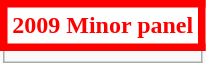<table class="wikitable">
<tr>
<th style="background:white; color:red; border:5px solid red">2009 Minor panel</th>
</tr>
<tr>
<td></td>
</tr>
</table>
